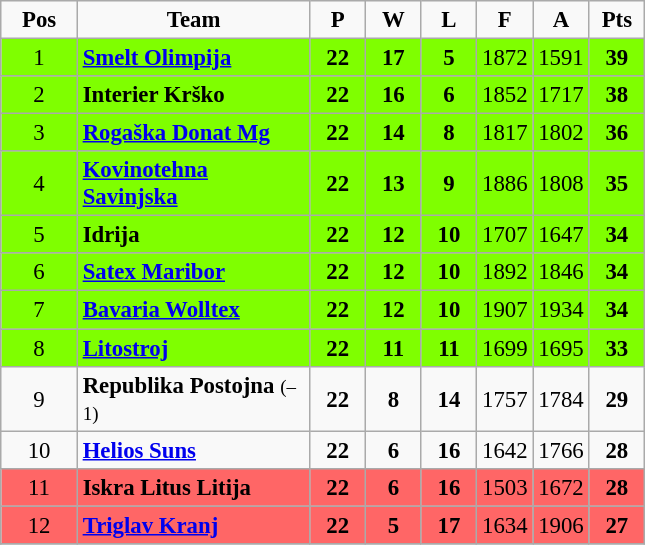<table class="wikitable sortable" style="text-align: center; font-size:95%">
<tr>
<td width="44"><strong>Pos</strong></td>
<td width="148"><strong>Team</strong></td>
<td width="30"><strong>P</strong></td>
<td width="30"><strong>W</strong></td>
<td width="30"><strong>L</strong></td>
<td width="30"><strong>F</strong></td>
<td width="30"><strong>A</strong></td>
<td width="30"><strong>Pts</strong></td>
</tr>
<tr bgcolor="7fff00">
<td>1</td>
<td align="left"><strong><a href='#'>Smelt Olimpija</a></strong></td>
<td><strong>22</strong></td>
<td><strong>17</strong></td>
<td><strong>5</strong></td>
<td>1872</td>
<td>1591</td>
<td><strong>39</strong></td>
</tr>
<tr bgcolor="7fff00">
<td>2</td>
<td align="left"><strong>Interier Krško</strong></td>
<td><strong>22</strong></td>
<td><strong>16</strong></td>
<td><strong>6</strong></td>
<td>1852</td>
<td>1717</td>
<td><strong>38</strong></td>
</tr>
<tr bgcolor="7fff00">
<td>3</td>
<td align="left"><strong><a href='#'>Rogaška Donat Mg</a></strong></td>
<td><strong>22</strong></td>
<td><strong>14</strong></td>
<td><strong>8</strong></td>
<td>1817</td>
<td>1802</td>
<td><strong>36</strong></td>
</tr>
<tr bgcolor="7fff00">
<td>4</td>
<td align="left"><strong><a href='#'>Kovinotehna Savinjska</a></strong></td>
<td><strong>22</strong></td>
<td><strong>13</strong></td>
<td><strong>9</strong></td>
<td>1886</td>
<td>1808</td>
<td><strong>35</strong></td>
</tr>
<tr bgcolor="7fff00">
<td>5</td>
<td align="left"><strong>Idrija</strong></td>
<td><strong>22</strong></td>
<td><strong>12</strong></td>
<td><strong>10</strong></td>
<td>1707</td>
<td>1647</td>
<td><strong>34</strong></td>
</tr>
<tr bgcolor="7fff00">
<td>6</td>
<td align="left"><strong><a href='#'>Satex Maribor</a></strong></td>
<td><strong>22</strong></td>
<td><strong>12</strong></td>
<td><strong>10</strong></td>
<td>1892</td>
<td>1846</td>
<td><strong>34</strong></td>
</tr>
<tr bgcolor="7fff00">
<td>7</td>
<td align="left"><strong><a href='#'>Bavaria Wolltex</a></strong></td>
<td><strong>22</strong></td>
<td><strong>12</strong></td>
<td><strong>10</strong></td>
<td>1907</td>
<td>1934</td>
<td><strong>34</strong></td>
</tr>
<tr bgcolor="7fff00">
<td>8</td>
<td align="left"><strong><a href='#'>Litostroj</a></strong></td>
<td><strong>22</strong></td>
<td><strong>11</strong></td>
<td><strong>11</strong></td>
<td>1699</td>
<td>1695</td>
<td><strong>33</strong></td>
</tr>
<tr>
<td>9</td>
<td align="left"><strong>Republika Postojna</strong> <small>(–1)</small></td>
<td><strong>22</strong></td>
<td><strong>8</strong></td>
<td><strong>14</strong></td>
<td>1757</td>
<td>1784</td>
<td><strong>29</strong></td>
</tr>
<tr>
<td>10</td>
<td align="left"><strong><a href='#'>Helios Suns</a></strong></td>
<td><strong>22</strong></td>
<td><strong>6</strong></td>
<td><strong>16</strong></td>
<td>1642</td>
<td>1766</td>
<td><strong>28</strong></td>
</tr>
<tr bgcolor="#ff6666">
<td>11</td>
<td align="left"><strong>Iskra Litus Litija </strong></td>
<td><strong>22</strong></td>
<td><strong>6</strong></td>
<td><strong>16</strong></td>
<td>1503</td>
<td>1672</td>
<td><strong>28</strong></td>
</tr>
<tr bgcolor="#ff6666">
<td>12</td>
<td align="left"><strong><a href='#'>Triglav Kranj</a></strong></td>
<td><strong>22</strong></td>
<td><strong>5</strong></td>
<td><strong>17</strong></td>
<td>1634</td>
<td>1906</td>
<td><strong>27</strong></td>
</tr>
<tr>
</tr>
</table>
